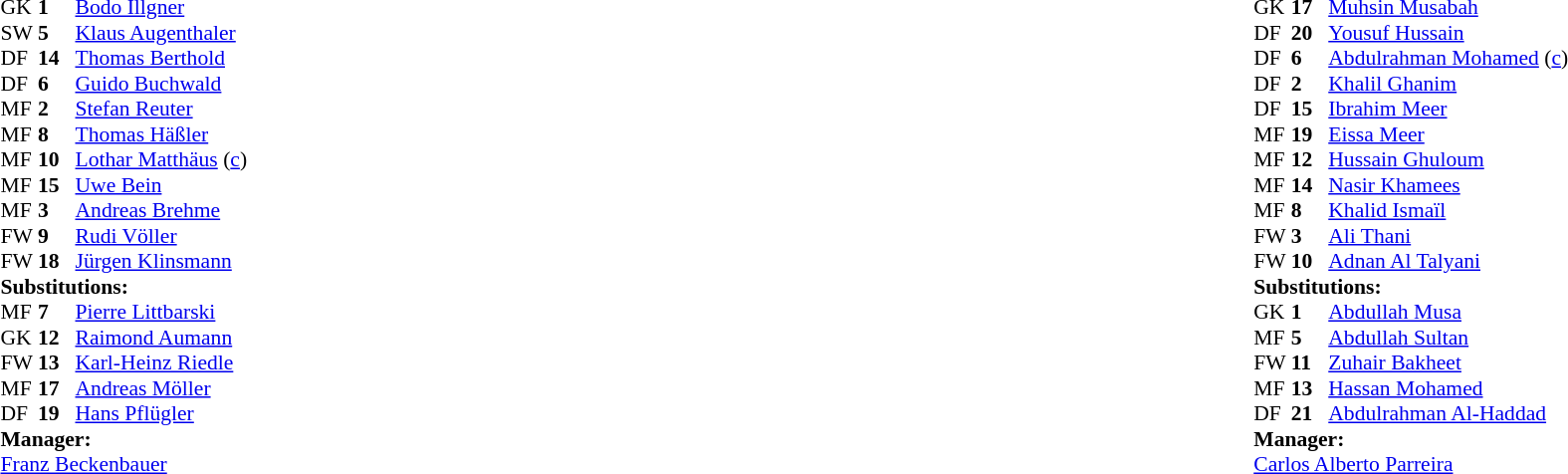<table width="100%">
<tr>
<td valign="top" width="50%"><br><table style="font-size: 90%" cellspacing="0" cellpadding="0">
<tr>
<th width="25"></th>
<th width="25"></th>
</tr>
<tr>
<td>GK</td>
<td><strong>1</strong></td>
<td><a href='#'>Bodo Illgner</a></td>
</tr>
<tr>
<td>SW</td>
<td><strong>5</strong></td>
<td><a href='#'>Klaus Augenthaler</a></td>
</tr>
<tr>
<td>DF</td>
<td><strong>14</strong></td>
<td><a href='#'>Thomas Berthold</a></td>
<td></td>
<td></td>
</tr>
<tr>
<td>DF</td>
<td><strong>6</strong></td>
<td><a href='#'>Guido Buchwald</a></td>
</tr>
<tr>
<td>MF</td>
<td><strong>2</strong></td>
<td><a href='#'>Stefan Reuter</a></td>
</tr>
<tr>
<td>MF</td>
<td><strong>8</strong></td>
<td><a href='#'>Thomas Häßler</a></td>
</tr>
<tr>
<td>MF</td>
<td><strong>10</strong></td>
<td><a href='#'>Lothar Matthäus</a> (<a href='#'>c</a>)</td>
</tr>
<tr>
<td>MF</td>
<td><strong>15</strong></td>
<td><a href='#'>Uwe Bein</a></td>
</tr>
<tr>
<td>MF</td>
<td><strong>3</strong></td>
<td><a href='#'>Andreas Brehme</a></td>
<td></td>
</tr>
<tr>
<td>FW</td>
<td><strong>9</strong></td>
<td><a href='#'>Rudi Völler</a></td>
</tr>
<tr>
<td>FW</td>
<td><strong>18</strong></td>
<td><a href='#'>Jürgen Klinsmann</a></td>
<td></td>
<td></td>
</tr>
<tr>
<td colspan=3><strong>Substitutions:</strong></td>
</tr>
<tr>
<td>MF</td>
<td><strong>7</strong></td>
<td><a href='#'>Pierre Littbarski</a></td>
<td></td>
<td></td>
</tr>
<tr>
<td>GK</td>
<td><strong>12</strong></td>
<td><a href='#'>Raimond Aumann</a></td>
</tr>
<tr>
<td>FW</td>
<td><strong>13</strong></td>
<td><a href='#'>Karl-Heinz Riedle</a></td>
<td></td>
<td></td>
</tr>
<tr>
<td>MF</td>
<td><strong>17</strong></td>
<td><a href='#'>Andreas Möller</a></td>
</tr>
<tr>
<td>DF</td>
<td><strong>19</strong></td>
<td><a href='#'>Hans Pflügler</a></td>
</tr>
<tr>
<td colspan=3><strong>Manager:</strong></td>
</tr>
<tr>
<td colspan="4"><a href='#'>Franz Beckenbauer</a></td>
</tr>
</table>
</td>
<td valign="top" width="50%"><br><table style="font-size: 90%" cellspacing="0" cellpadding="0" align=center>
<tr>
<th width="25"></th>
<th width="25"></th>
</tr>
<tr>
<td>GK</td>
<td><strong>17</strong></td>
<td><a href='#'>Muhsin Musabah</a></td>
</tr>
<tr>
<td>DF</td>
<td><strong>20</strong></td>
<td><a href='#'>Yousuf Hussain</a></td>
<td></td>
</tr>
<tr>
<td>DF</td>
<td><strong>6</strong></td>
<td><a href='#'>Abdulrahman Mohamed</a> (<a href='#'>c</a>)</td>
</tr>
<tr>
<td>DF</td>
<td><strong>2</strong></td>
<td><a href='#'>Khalil Ghanim</a></td>
</tr>
<tr>
<td>DF</td>
<td><strong>15</strong></td>
<td><a href='#'>Ibrahim Meer</a></td>
<td></td>
<td></td>
</tr>
<tr>
<td>MF</td>
<td><strong>19</strong></td>
<td><a href='#'>Eissa Meer</a></td>
</tr>
<tr>
<td>MF</td>
<td><strong>12</strong></td>
<td><a href='#'>Hussain Ghuloum</a></td>
<td></td>
</tr>
<tr>
<td>MF</td>
<td><strong>14</strong></td>
<td><a href='#'>Nasir Khamees</a></td>
</tr>
<tr>
<td>MF</td>
<td><strong>8</strong></td>
<td><a href='#'>Khalid Ismaïl</a></td>
<td></td>
<td></td>
</tr>
<tr>
<td>FW</td>
<td><strong>3</strong></td>
<td><a href='#'>Ali Thani</a></td>
</tr>
<tr>
<td>FW</td>
<td><strong>10</strong></td>
<td><a href='#'>Adnan Al Talyani</a></td>
</tr>
<tr>
<td colspan=3><strong>Substitutions:</strong></td>
</tr>
<tr>
<td>GK</td>
<td><strong>1</strong></td>
<td><a href='#'>Abdullah Musa</a></td>
</tr>
<tr>
<td>MF</td>
<td><strong>5</strong></td>
<td><a href='#'>Abdullah Sultan</a></td>
</tr>
<tr>
<td>FW</td>
<td><strong>11</strong></td>
<td><a href='#'>Zuhair Bakheet</a></td>
</tr>
<tr>
<td>MF</td>
<td><strong>13</strong></td>
<td><a href='#'>Hassan Mohamed</a></td>
<td></td>
<td></td>
</tr>
<tr>
<td>DF</td>
<td><strong>21</strong></td>
<td><a href='#'>Abdulrahman Al-Haddad</a></td>
<td></td>
<td></td>
</tr>
<tr>
<td colspan=3><strong>Manager:</strong></td>
</tr>
<tr>
<td colspan="4"> <a href='#'>Carlos Alberto Parreira</a></td>
</tr>
</table>
</td>
</tr>
</table>
